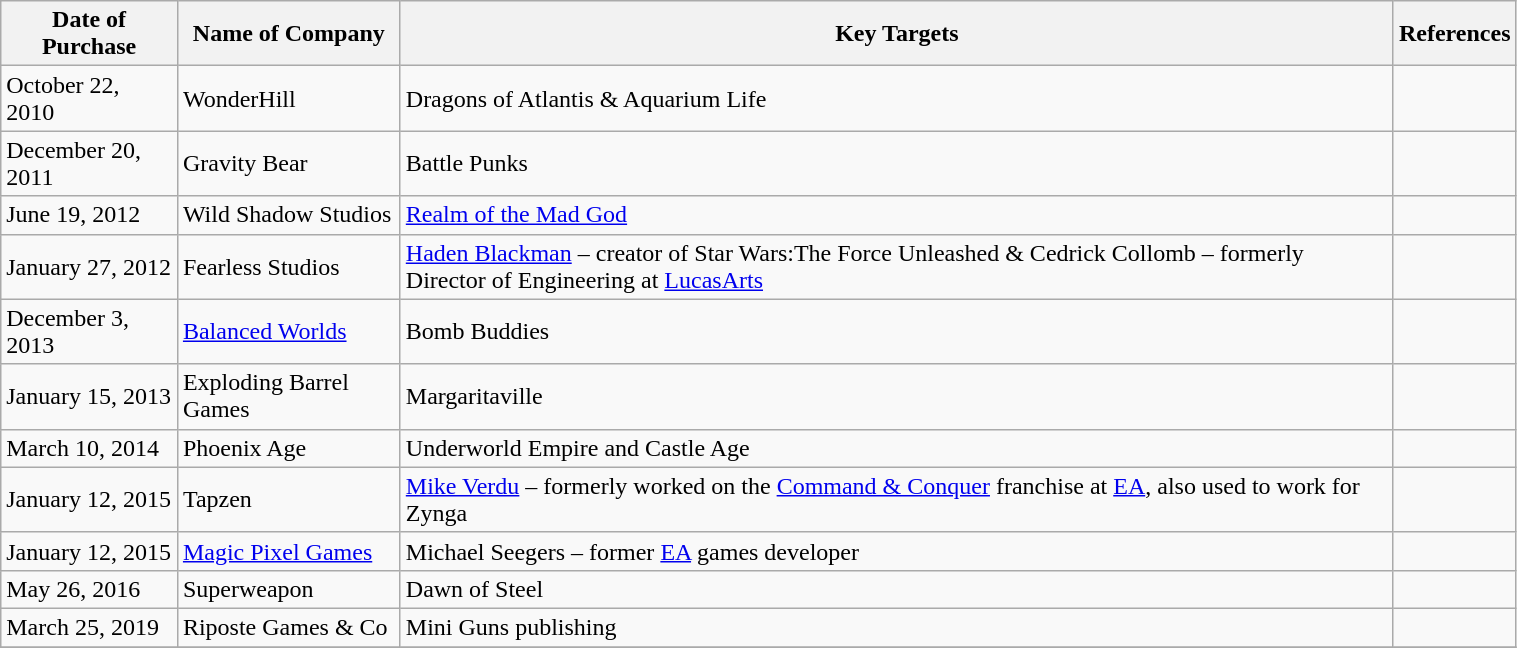<table class="wikitable sortable" style="width:80%">
<tr>
<th>Date of Purchase</th>
<th>Name of Company</th>
<th>Key Targets</th>
<th>References</th>
</tr>
<tr>
<td>October 22, 2010</td>
<td>WonderHill</td>
<td>Dragons of Atlantis & Aquarium Life</td>
<td></td>
</tr>
<tr>
<td>December 20, 2011</td>
<td>Gravity Bear</td>
<td>Battle Punks</td>
<td></td>
</tr>
<tr>
<td>June 19, 2012</td>
<td>Wild Shadow Studios</td>
<td><a href='#'>Realm of the Mad God</a></td>
<td></td>
</tr>
<tr>
<td>January 27, 2012</td>
<td>Fearless Studios</td>
<td><a href='#'>Haden Blackman</a> – creator of Star Wars:The Force Unleashed & Cedrick Collomb – formerly Director of Engineering at <a href='#'>LucasArts</a></td>
<td></td>
</tr>
<tr>
<td>December 3, 2013</td>
<td><a href='#'>Balanced Worlds</a></td>
<td>Bomb Buddies</td>
<td></td>
</tr>
<tr>
<td>January 15, 2013</td>
<td>Exploding Barrel Games</td>
<td>Margaritaville</td>
<td></td>
</tr>
<tr>
<td>March 10, 2014</td>
<td>Phoenix Age</td>
<td>Underworld Empire and Castle Age</td>
<td></td>
</tr>
<tr>
<td>January 12, 2015</td>
<td>Tapzen</td>
<td><a href='#'>Mike Verdu</a> – formerly worked on the <a href='#'>Command & Conquer</a> franchise at <a href='#'>EA</a>, also used to work for Zynga</td>
<td></td>
</tr>
<tr>
<td>January 12, 2015</td>
<td><a href='#'>Magic Pixel Games</a></td>
<td>Michael Seegers – former <a href='#'>EA</a> games developer</td>
<td></td>
</tr>
<tr>
<td>May 26, 2016</td>
<td>Superweapon</td>
<td>Dawn of Steel</td>
<td></td>
</tr>
<tr>
<td>March 25, 2019</td>
<td>Riposte Games & Co</td>
<td>Mini Guns publishing</td>
<td></td>
</tr>
<tr>
</tr>
</table>
